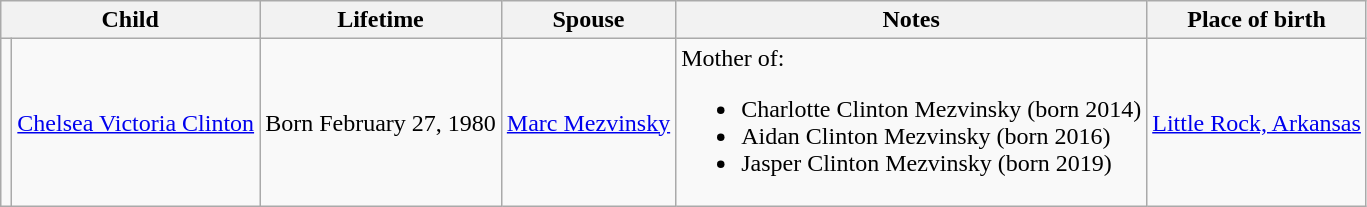<table class="wikitable">
<tr>
<th colspan="2">Child</th>
<th>Lifetime</th>
<th>Spouse</th>
<th>Notes</th>
<th>Place of birth</th>
</tr>
<tr>
<td></td>
<td><a href='#'>Chelsea Victoria Clinton</a></td>
<td>Born February 27, 1980</td>
<td><a href='#'>Marc Mezvinsky</a></td>
<td>Mother of:<br><ul><li>Charlotte Clinton Mezvinsky (born 2014)</li><li>Aidan Clinton Mezvinsky (born 2016)</li><li>Jasper Clinton Mezvinsky (born 2019)</li></ul></td>
<td><a href='#'>Little Rock, Arkansas</a></td>
</tr>
</table>
